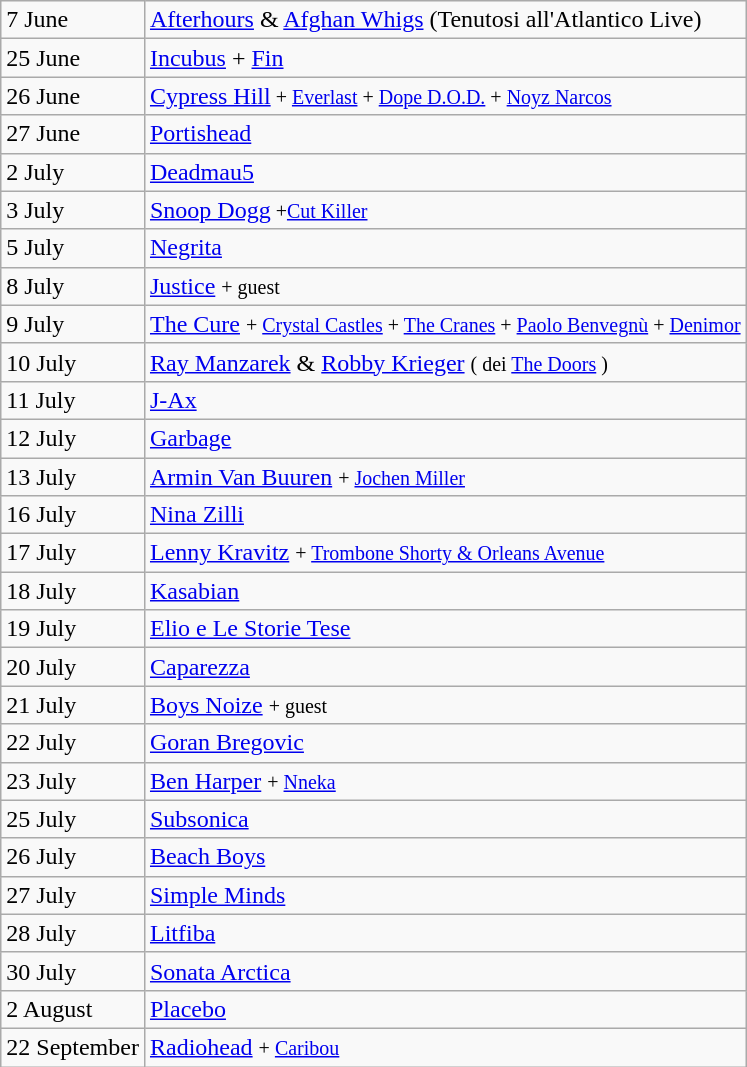<table class="wikitable">
<tr>
<td>7 June</td>
<td><a href='#'>Afterhours</a> & <a href='#'>Afghan Whigs</a> (Tenutosi all'Atlantico Live)</td>
</tr>
<tr>
<td>25 June</td>
<td><a href='#'>Incubus</a> + <a href='#'>Fin</a></td>
</tr>
<tr>
<td>26 June</td>
<td><a href='#'>Cypress Hill</a><small> + <a href='#'>Everlast</a> + <a href='#'>Dope D.O.D.</a> + <a href='#'>Noyz Narcos</a></small></td>
</tr>
<tr>
<td>27 June</td>
<td><a href='#'>Portishead</a></td>
</tr>
<tr>
<td>2 July</td>
<td><a href='#'>Deadmau5</a></td>
</tr>
<tr>
<td>3 July</td>
<td><a href='#'>Snoop Dogg</a><small> +<a href='#'>Cut Killer</a></small></td>
</tr>
<tr>
<td>5 July</td>
<td><a href='#'>Negrita</a></td>
</tr>
<tr>
<td>8 July</td>
<td><a href='#'>Justice</a> <small>+ guest</small></td>
</tr>
<tr>
<td>9 July</td>
<td><a href='#'>The Cure</a> <small>+ <a href='#'>Crystal Castles</a> + <a href='#'>The Cranes</a> + <a href='#'>Paolo Benvegnù</a> + <a href='#'>Denimor</a></small></td>
</tr>
<tr>
<td>10 July</td>
<td><a href='#'>Ray Manzarek</a> & <a href='#'>Robby Krieger</a> <small>( dei <a href='#'>The Doors</a> )</small></td>
</tr>
<tr>
<td>11 July</td>
<td><a href='#'>J-Ax</a></td>
</tr>
<tr>
<td>12 July</td>
<td><a href='#'>Garbage</a></td>
</tr>
<tr>
<td>13 July</td>
<td><a href='#'>Armin Van Buuren</a> <small>+ <a href='#'>Jochen Miller</a></small></td>
</tr>
<tr>
<td>16 July</td>
<td><a href='#'>Nina Zilli</a></td>
</tr>
<tr>
<td>17 July</td>
<td><a href='#'>Lenny Kravitz</a> <small>+ <a href='#'>Trombone Shorty & Orleans Avenue</a></small></td>
</tr>
<tr>
<td>18 July</td>
<td><a href='#'>Kasabian</a></td>
</tr>
<tr>
<td>19 July</td>
<td><a href='#'>Elio e Le Storie Tese</a></td>
</tr>
<tr>
<td>20 July</td>
<td><a href='#'>Caparezza</a></td>
</tr>
<tr>
<td>21 July</td>
<td><a href='#'>Boys Noize</a> <small>+ guest</small></td>
</tr>
<tr>
<td>22 July</td>
<td><a href='#'>Goran Bregovic</a></td>
</tr>
<tr>
<td>23 July</td>
<td><a href='#'>Ben Harper</a> <small>+ <a href='#'>Nneka</a></small></td>
</tr>
<tr>
<td>25 July</td>
<td><a href='#'>Subsonica</a></td>
</tr>
<tr>
<td>26 July</td>
<td><a href='#'>Beach Boys</a></td>
</tr>
<tr>
<td>27 July</td>
<td><a href='#'>Simple Minds</a></td>
</tr>
<tr>
<td>28 July</td>
<td><a href='#'>Litfiba</a></td>
</tr>
<tr>
<td>30 July</td>
<td><a href='#'>Sonata Arctica</a></td>
</tr>
<tr>
<td>2 August</td>
<td><a href='#'>Placebo</a></td>
</tr>
<tr>
<td>22 September</td>
<td><a href='#'>Radiohead</a> <small>+ <a href='#'>Caribou</a></small></td>
</tr>
</table>
